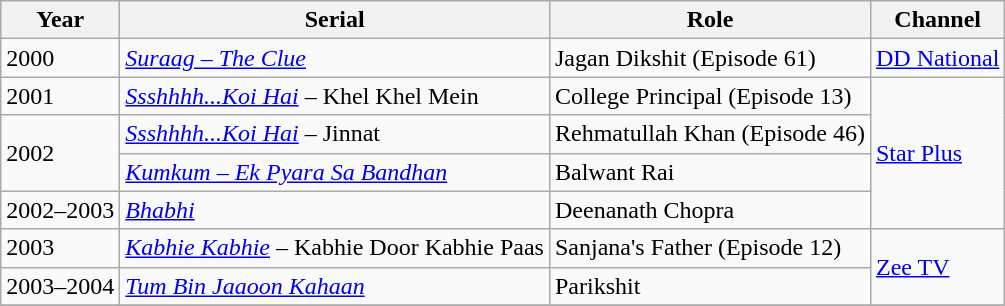<table class="wikitable sortable">
<tr>
<th>Year</th>
<th>Serial</th>
<th>Role</th>
<th>Channel</th>
</tr>
<tr>
<td>2000</td>
<td><em><a href='#'>Suraag – The Clue</a></em></td>
<td>Jagan Dikshit (Episode 61)</td>
<td><a href='#'>DD National</a></td>
</tr>
<tr>
<td>2001</td>
<td><em><a href='#'>Ssshhhh...Koi Hai</a></em> – Khel Khel Mein</td>
<td>College Principal (Episode 13)</td>
<td rowspan = "4"><a href='#'>Star Plus</a></td>
</tr>
<tr>
<td rowspan = "2">2002</td>
<td><em><a href='#'>Ssshhhh...Koi Hai</a></em> – Jinnat</td>
<td>Rehmatullah Khan (Episode 46)</td>
</tr>
<tr>
<td><em><a href='#'>Kumkum – Ek Pyara Sa Bandhan</a></em></td>
<td>Balwant Rai</td>
</tr>
<tr>
<td>2002–2003</td>
<td><em><a href='#'> Bhabhi</a></em></td>
<td>Deenanath Chopra</td>
</tr>
<tr>
<td>2003</td>
<td><em><a href='#'> Kabhie Kabhie</a></em> – Kabhie Door Kabhie Paas</td>
<td>Sanjana's Father (Episode 12)</td>
<td rowspan = "2"><a href='#'>Zee TV</a></td>
</tr>
<tr>
<td>2003–2004</td>
<td><em><a href='#'>Tum Bin Jaaoon Kahaan</a></em></td>
<td>Parikshit</td>
</tr>
<tr>
</tr>
</table>
